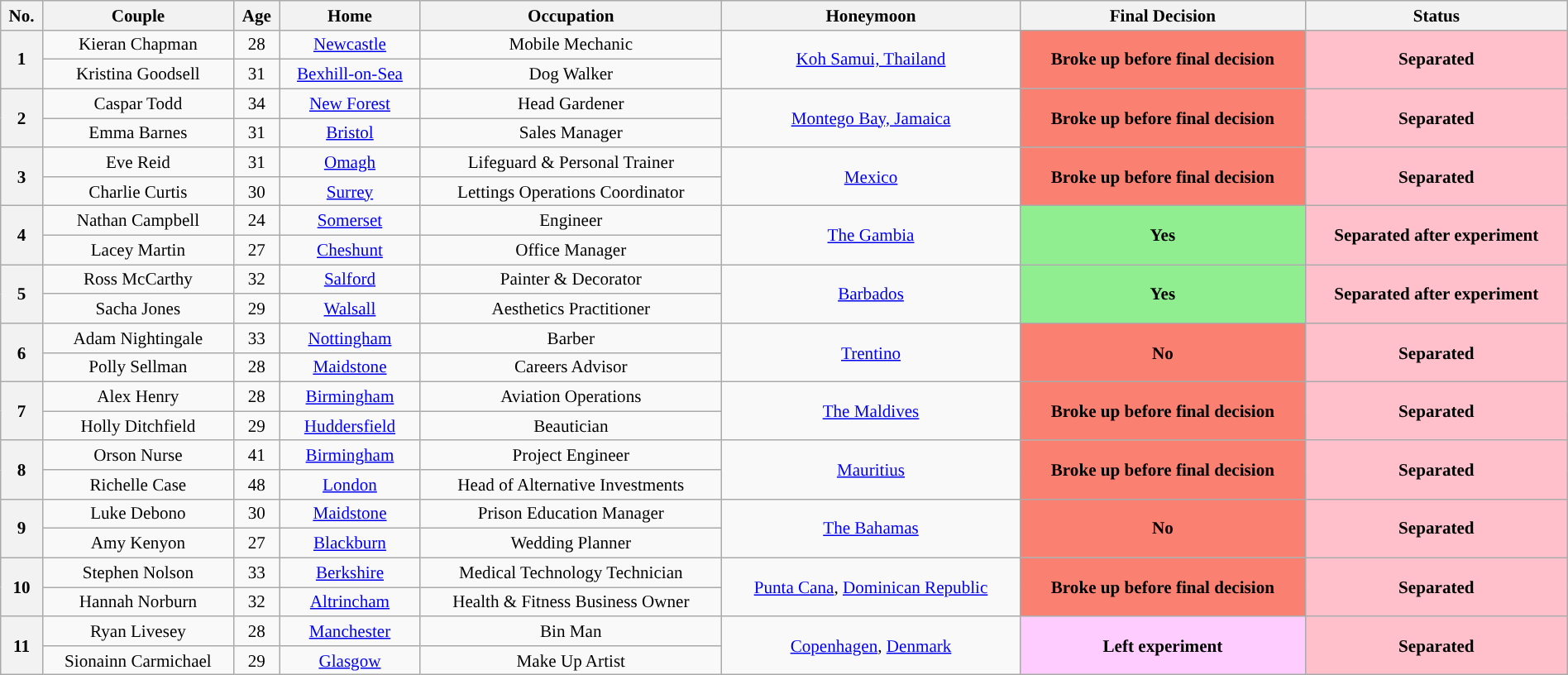<table class="wikitable plainrowheaders" style="text-align:center; width:100%; font-size:88%;">
<tr>
<th>No.</th>
<th>Couple</th>
<th>Age</th>
<th>Home</th>
<th>Occupation</th>
<th>Honeymoon</th>
<th>Final Decision</th>
<th>Status</th>
</tr>
<tr>
<th rowspan="2">1</th>
<td>Kieran Chapman</td>
<td>28</td>
<td><a href='#'>Newcastle</a></td>
<td>Mobile Mechanic</td>
<td rowspan="2"><a href='#'>Koh Samui, Thailand</a></td>
<th rowspan="2" style="background:salmon;">Broke up before final decision</th>
<th rowspan="2" style="background:pink;">Separated</th>
</tr>
<tr>
<td>Kristina Goodsell</td>
<td>31</td>
<td><a href='#'>Bexhill-on-Sea</a></td>
<td>Dog Walker</td>
</tr>
<tr>
<th rowspan="2">2</th>
<td>Caspar Todd</td>
<td>34</td>
<td><a href='#'>New Forest</a></td>
<td>Head Gardener</td>
<td rowspan="2"><a href='#'>Montego Bay, Jamaica</a></td>
<th rowspan="2" style="background:salmon;">Broke up before final decision</th>
<th rowspan="2" style="background:pink;">Separated</th>
</tr>
<tr>
<td>Emma Barnes</td>
<td>31</td>
<td><a href='#'>Bristol</a></td>
<td>Sales Manager</td>
</tr>
<tr>
<th rowspan="2">3</th>
<td>Eve Reid</td>
<td>31</td>
<td><a href='#'>Omagh</a></td>
<td>Lifeguard & Personal Trainer</td>
<td rowspan="2"><a href='#'>Mexico</a></td>
<th rowspan="2" style="background:salmon;">Broke up before final decision</th>
<th rowspan="2" style="background:pink;">Separated</th>
</tr>
<tr>
<td>Charlie Curtis</td>
<td>30</td>
<td><a href='#'>Surrey</a></td>
<td>Lettings Operations Coordinator</td>
</tr>
<tr>
<th rowspan="2">4</th>
<td>Nathan Campbell</td>
<td>24</td>
<td><a href='#'>Somerset</a></td>
<td>Engineer</td>
<td rowspan="2"><a href='#'>The Gambia</a></td>
<th rowspan="2" style="background:lightgreen;">Yes</th>
<th rowspan="2" style="background:pink;">Separated after experiment</th>
</tr>
<tr>
<td>Lacey Martin</td>
<td>27</td>
<td><a href='#'>Cheshunt</a></td>
<td>Office Manager</td>
</tr>
<tr>
<th rowspan="2">5</th>
<td>Ross McCarthy</td>
<td>32</td>
<td><a href='#'>Salford</a></td>
<td>Painter & Decorator</td>
<td rowspan="2"><a href='#'>Barbados</a></td>
<th rowspan="2" style="background:lightgreen;">Yes</th>
<th rowspan="2" style="background:pink;">Separated after experiment</th>
</tr>
<tr>
<td>Sacha Jones</td>
<td>29</td>
<td><a href='#'>Walsall</a></td>
<td>Aesthetics Practitioner</td>
</tr>
<tr>
<th rowspan="2">6</th>
<td>Adam Nightingale</td>
<td>33</td>
<td><a href='#'>Nottingham</a></td>
<td>Barber</td>
<td rowspan="2"><a href='#'>Trentino</a></td>
<th rowspan="2" style="background:Salmon;">No</th>
<th rowspan="2" style="background:pink;">Separated</th>
</tr>
<tr>
<td>Polly Sellman</td>
<td>28</td>
<td><a href='#'>Maidstone</a></td>
<td>Careers Advisor</td>
</tr>
<tr>
<th rowspan="2">7</th>
<td>Alex Henry</td>
<td>28</td>
<td><a href='#'>Birmingham</a></td>
<td>Aviation Operations</td>
<td rowspan="2"><a href='#'>The Maldives</a></td>
<th rowspan="2" style="background:salmon;">Broke up before final decision</th>
<th rowspan="2" style="background:pink;">Separated</th>
</tr>
<tr>
<td>Holly Ditchfield</td>
<td>29</td>
<td><a href='#'>Huddersfield</a></td>
<td>Beautician</td>
</tr>
<tr>
<th rowspan="2">8</th>
<td>Orson Nurse</td>
<td>41</td>
<td><a href='#'>Birmingham</a></td>
<td>Project Engineer</td>
<td rowspan="2"><a href='#'>Mauritius</a></td>
<th rowspan="2" style="background:salmon;">Broke up before final decision</th>
<th rowspan="2" style="background:pink;">Separated</th>
</tr>
<tr>
<td>Richelle Case</td>
<td>48</td>
<td><a href='#'>London</a></td>
<td>Head of Alternative Investments</td>
</tr>
<tr>
<th rowspan="2">9</th>
<td>Luke Debono</td>
<td>30</td>
<td><a href='#'>Maidstone</a></td>
<td>Prison Education Manager</td>
<td rowspan="2"><a href='#'>The Bahamas</a></td>
<th rowspan="2" style="background:Salmon;">No</th>
<th rowspan="2" style="background:pink;">Separated</th>
</tr>
<tr>
<td>Amy Kenyon</td>
<td>27</td>
<td><a href='#'>Blackburn</a></td>
<td>Wedding Planner</td>
</tr>
<tr>
<th rowspan="2">10</th>
<td>Stephen Nolson</td>
<td>33</td>
<td><a href='#'>Berkshire</a></td>
<td>Medical Technology Technician</td>
<td rowspan="2"><a href='#'>Punta Cana</a>, <a href='#'>Dominican Republic</a></td>
<th rowspan="2" style="background:salmon;">Broke up before final decision</th>
<th rowspan="2" style="background:pink;">Separated</th>
</tr>
<tr>
<td>Hannah Norburn</td>
<td>32</td>
<td><a href='#'>Altrincham</a></td>
<td>Health & Fitness Business Owner</td>
</tr>
<tr>
<th rowspan="2">11</th>
<td>Ryan Livesey</td>
<td>28</td>
<td><a href='#'>Manchester</a></td>
<td>Bin Man</td>
<td rowspan="2"><a href='#'>Copenhagen</a>, <a href='#'>Denmark</a></td>
<th rowspan="2" style="background:#fcf;">Left experiment</th>
<th rowspan="2" style="background:pink;">Separated</th>
</tr>
<tr>
<td>Sionainn Carmichael</td>
<td>29</td>
<td><a href='#'>Glasgow</a></td>
<td>Make Up Artist</td>
</tr>
</table>
